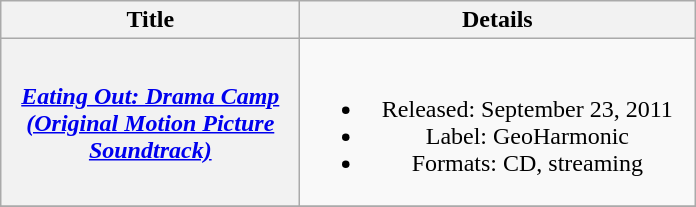<table class="wikitable plainrowheaders" style="text-align:center;" border="1">
<tr>
<th scope="col" rowspan="1" style="width:12em;">Title</th>
<th scope="col" rowspan="1" style="width:16em;">Details</th>
</tr>
<tr>
<th scope="row"><em><a href='#'>Eating Out: Drama Camp (Original Motion Picture Soundtrack)</a></em></th>
<td><br><ul><li>Released: September 23, 2011</li><li>Label: GeoHarmonic</li><li>Formats: CD, streaming</li></ul></td>
</tr>
<tr>
</tr>
</table>
